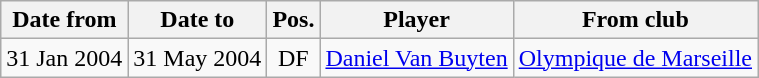<table class="wikitable">
<tr>
<th>Date from</th>
<th>Date to</th>
<th>Pos.</th>
<th>Player</th>
<th>From club</th>
</tr>
<tr>
<td>31 Jan 2004</td>
<td>31 May 2004</td>
<td align="center">DF</td>
<td> <a href='#'>Daniel Van Buyten</a></td>
<td> <a href='#'>Olympique de Marseille</a></td>
</tr>
</table>
